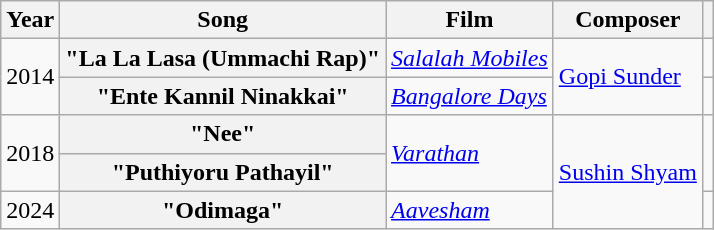<table class="wikitable sortable plainrowheaders">
<tr>
<th>Year</th>
<th>Song</th>
<th>Film</th>
<th>Composer</th>
<th class="unsortable"></th>
</tr>
<tr>
<td rowspan="2">2014</td>
<th scope="row">"La La Lasa (Ummachi Rap)"</th>
<td><em><a href='#'>Salalah Mobiles</a></em></td>
<td rowspan="2"><a href='#'>Gopi Sunder</a></td>
<td></td>
</tr>
<tr>
<th scope="row">"Ente Kannil Ninakkai"</th>
<td><em><a href='#'>Bangalore Days</a></em></td>
<td></td>
</tr>
<tr>
<td rowspan="2">2018</td>
<th scope="row">"Nee"</th>
<td rowspan="2"><em><a href='#'>Varathan</a></em></td>
<td rowspan="3"><a href='#'>Sushin Shyam</a></td>
<td rowspan="2"></td>
</tr>
<tr>
<th scope="row">"Puthiyoru Pathayil"</th>
</tr>
<tr>
<td>2024</td>
<th scope="row">"Odimaga"</th>
<td><em><a href='#'>Aavesham</a></em></td>
<td></td>
</tr>
</table>
